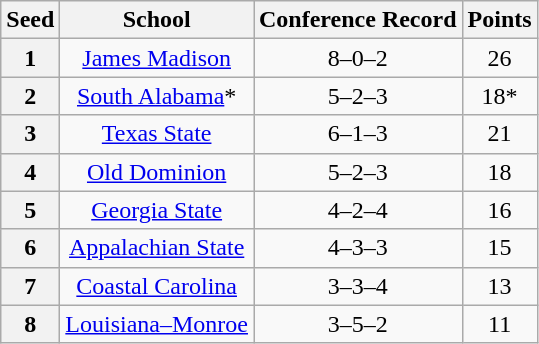<table class="wikitable" style="text-align:center">
<tr>
<th>Seed</th>
<th>School</th>
<th>Conference Record</th>
<th>Points</th>
</tr>
<tr>
<th>1</th>
<td><a href='#'>James Madison</a></td>
<td>8–0–2</td>
<td>26</td>
</tr>
<tr>
<th>2</th>
<td><a href='#'>South Alabama</a>*</td>
<td>5–2–3</td>
<td>18*</td>
</tr>
<tr>
<th>3</th>
<td><a href='#'>Texas State</a></td>
<td>6–1–3</td>
<td>21</td>
</tr>
<tr>
<th>4</th>
<td><a href='#'>Old Dominion</a></td>
<td>5–2–3</td>
<td>18</td>
</tr>
<tr>
<th>5</th>
<td><a href='#'>Georgia State</a></td>
<td>4–2–4</td>
<td>16</td>
</tr>
<tr>
<th>6</th>
<td><a href='#'>Appalachian State</a></td>
<td>4–3–3</td>
<td>15</td>
</tr>
<tr>
<th>7</th>
<td><a href='#'>Coastal Carolina</a></td>
<td>3–3–4</td>
<td>13</td>
</tr>
<tr>
<th>8</th>
<td><a href='#'>Louisiana–Monroe</a></td>
<td>3–5–2</td>
<td>11</td>
</tr>
</table>
